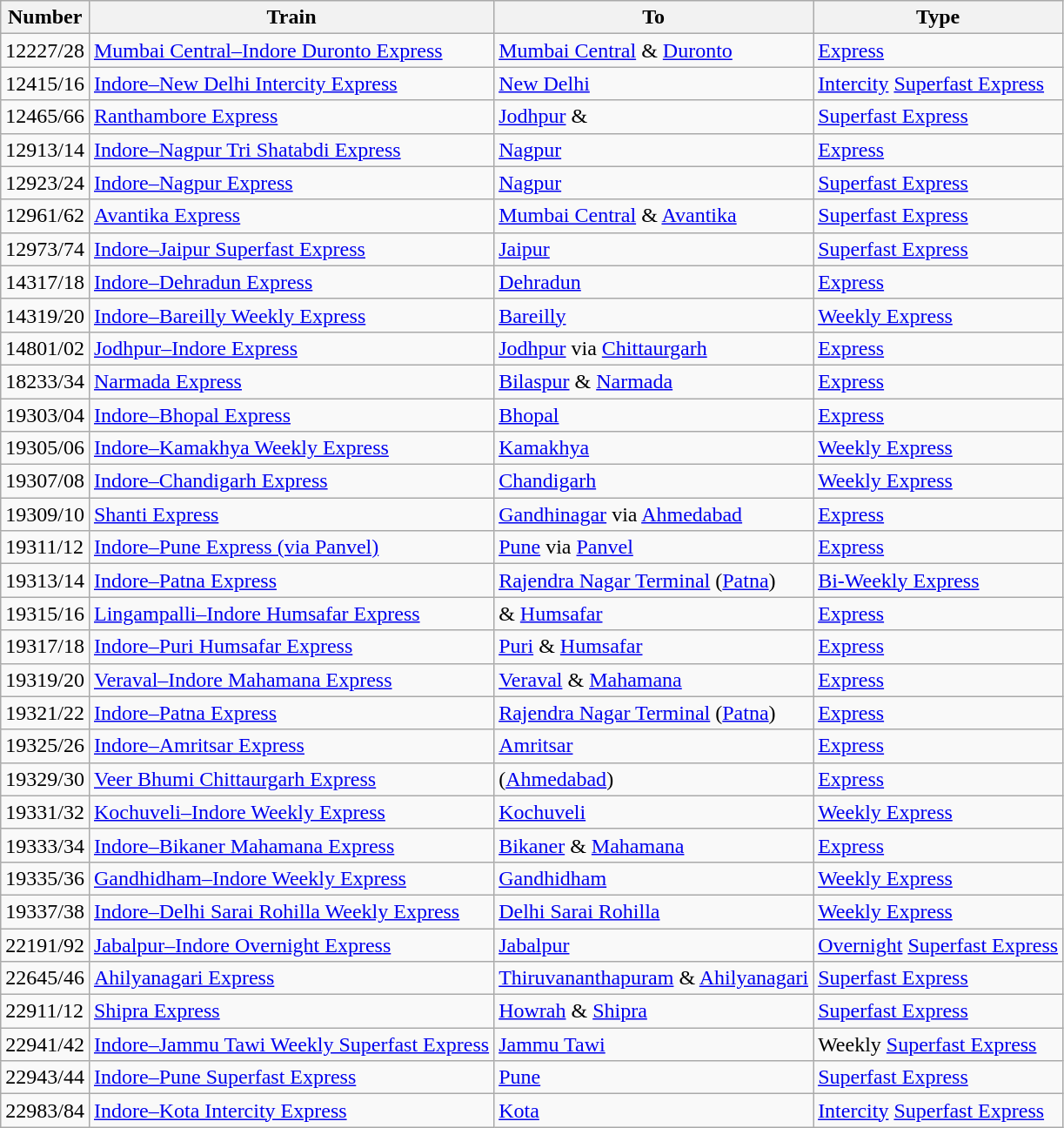<table class="wikitable sortable">
<tr>
<th>Number</th>
<th>Train</th>
<th>To</th>
<th>Type</th>
</tr>
<tr>
<td>12227/28</td>
<td><a href='#'>Mumbai Central–Indore Duronto Express</a></td>
<td><a href='#'>Mumbai Central</a> & <a href='#'>Duronto</a></td>
<td><a href='#'>Express</a></td>
</tr>
<tr>
<td>12415/16</td>
<td><a href='#'>Indore–New Delhi Intercity Express</a></td>
<td><a href='#'>New Delhi</a></td>
<td><a href='#'>Intercity</a> <a href='#'>Superfast Express</a></td>
</tr>
<tr>
<td>12465/66</td>
<td><a href='#'>Ranthambore Express</a></td>
<td><a href='#'>Jodhpur</a> & </td>
<td><a href='#'>Superfast Express</a></td>
</tr>
<tr>
<td>12913/14</td>
<td><a href='#'>Indore–Nagpur Tri Shatabdi Express</a></td>
<td><a href='#'>Nagpur</a></td>
<td><a href='#'>Express</a></td>
</tr>
<tr>
<td>12923/24</td>
<td><a href='#'>Indore–Nagpur Express</a></td>
<td><a href='#'>Nagpur</a></td>
<td><a href='#'>Superfast Express</a></td>
</tr>
<tr>
<td>12961/62</td>
<td><a href='#'>Avantika Express</a></td>
<td><a href='#'>Mumbai Central</a> & <a href='#'>Avantika</a></td>
<td><a href='#'>Superfast Express</a></td>
</tr>
<tr>
<td>12973/74</td>
<td><a href='#'>Indore–Jaipur Superfast Express</a></td>
<td><a href='#'>Jaipur</a></td>
<td><a href='#'>Superfast Express</a></td>
</tr>
<tr>
<td>14317/18</td>
<td><a href='#'>Indore–Dehradun Express</a></td>
<td><a href='#'>Dehradun</a></td>
<td><a href='#'>Express</a></td>
</tr>
<tr>
<td>14319/20</td>
<td><a href='#'>Indore–Bareilly Weekly Express</a></td>
<td><a href='#'>Bareilly</a></td>
<td><a href='#'>Weekly Express</a></td>
</tr>
<tr>
<td>14801/02</td>
<td><a href='#'>Jodhpur–Indore Express</a></td>
<td><a href='#'>Jodhpur</a> via <a href='#'>Chittaurgarh</a></td>
<td><a href='#'>Express</a></td>
</tr>
<tr>
<td>18233/34</td>
<td><a href='#'>Narmada Express</a></td>
<td><a href='#'>Bilaspur</a> & <a href='#'>Narmada</a></td>
<td><a href='#'>Express</a></td>
</tr>
<tr>
<td>19303/04</td>
<td><a href='#'>Indore–Bhopal Express</a></td>
<td><a href='#'>Bhopal</a></td>
<td><a href='#'>Express</a></td>
</tr>
<tr>
<td>19305/06</td>
<td><a href='#'>Indore–Kamakhya Weekly Express</a></td>
<td><a href='#'>Kamakhya</a></td>
<td><a href='#'>Weekly Express</a></td>
</tr>
<tr>
<td>19307/08</td>
<td><a href='#'>Indore–Chandigarh Express</a></td>
<td><a href='#'>Chandigarh</a></td>
<td><a href='#'>Weekly Express</a></td>
</tr>
<tr>
<td>19309/10</td>
<td><a href='#'>Shanti Express</a></td>
<td><a href='#'>Gandhinagar</a> via <a href='#'>Ahmedabad</a></td>
<td><a href='#'>Express</a></td>
</tr>
<tr>
<td>19311/12</td>
<td><a href='#'>Indore–Pune Express (via Panvel)</a></td>
<td><a href='#'>Pune</a> via <a href='#'>Panvel</a></td>
<td><a href='#'>Express</a></td>
</tr>
<tr>
<td>19313/14</td>
<td><a href='#'>Indore–Patna Express</a></td>
<td><a href='#'>Rajendra Nagar Terminal</a> (<a href='#'>Patna</a>)</td>
<td><a href='#'>Bi-Weekly Express</a></td>
</tr>
<tr>
<td>19315/16</td>
<td><a href='#'>Lingampalli–Indore Humsafar Express</a></td>
<td> & <a href='#'>Humsafar</a></td>
<td><a href='#'>Express</a></td>
</tr>
<tr>
<td>19317/18</td>
<td><a href='#'>Indore–Puri Humsafar Express</a></td>
<td><a href='#'>Puri</a> & <a href='#'>Humsafar</a></td>
<td><a href='#'>Express</a></td>
</tr>
<tr>
<td>19319/20</td>
<td><a href='#'>Veraval–Indore Mahamana Express</a></td>
<td><a href='#'>Veraval</a> & <a href='#'>Mahamana</a></td>
<td><a href='#'>Express</a></td>
</tr>
<tr>
<td>19321/22</td>
<td><a href='#'>Indore–Patna Express</a></td>
<td><a href='#'>Rajendra Nagar Terminal</a> (<a href='#'>Patna</a>)</td>
<td><a href='#'>Express</a></td>
</tr>
<tr>
<td>19325/26</td>
<td><a href='#'>Indore–Amritsar Express</a></td>
<td><a href='#'>Amritsar</a></td>
<td><a href='#'>Express</a></td>
</tr>
<tr>
<td>19329/30</td>
<td><a href='#'>Veer Bhumi Chittaurgarh Express</a></td>
<td> (<a href='#'>Ahmedabad</a>)</td>
<td><a href='#'>Express</a></td>
</tr>
<tr>
<td>19331/32</td>
<td><a href='#'>Kochuveli–Indore Weekly Express</a></td>
<td><a href='#'>Kochuveli</a></td>
<td><a href='#'>Weekly Express</a></td>
</tr>
<tr>
<td>19333/34</td>
<td><a href='#'>Indore–Bikaner Mahamana Express</a></td>
<td><a href='#'>Bikaner</a> & <a href='#'>Mahamana</a></td>
<td><a href='#'>Express</a></td>
</tr>
<tr>
<td>19335/36</td>
<td><a href='#'>Gandhidham–Indore Weekly Express</a></td>
<td><a href='#'>Gandhidham</a></td>
<td><a href='#'>Weekly Express</a></td>
</tr>
<tr>
<td>19337/38</td>
<td><a href='#'>Indore–Delhi Sarai Rohilla Weekly Express</a></td>
<td><a href='#'>Delhi Sarai Rohilla</a></td>
<td><a href='#'>Weekly Express</a></td>
</tr>
<tr>
<td>22191/92</td>
<td><a href='#'>Jabalpur–Indore Overnight Express</a></td>
<td><a href='#'>Jabalpur</a></td>
<td><a href='#'>Overnight</a> <a href='#'>Superfast Express</a></td>
</tr>
<tr>
<td>22645/46</td>
<td><a href='#'>Ahilyanagari Express</a></td>
<td><a href='#'>Thiruvananthapuram</a> & <a href='#'>Ahilyanagari</a></td>
<td><a href='#'>Superfast Express</a></td>
</tr>
<tr>
<td>22911/12</td>
<td><a href='#'>Shipra Express</a></td>
<td><a href='#'>Howrah</a> & <a href='#'>Shipra</a></td>
<td><a href='#'>Superfast Express</a></td>
</tr>
<tr>
<td>22941/42</td>
<td><a href='#'>Indore–Jammu Tawi Weekly Superfast Express</a></td>
<td><a href='#'>Jammu Tawi</a></td>
<td>Weekly <a href='#'>Superfast Express</a></td>
</tr>
<tr>
<td>22943/44</td>
<td><a href='#'>Indore–Pune Superfast Express</a></td>
<td><a href='#'>Pune</a></td>
<td><a href='#'>Superfast Express</a></td>
</tr>
<tr>
<td>22983/84</td>
<td><a href='#'>Indore–Kota Intercity Express</a></td>
<td><a href='#'>Kota</a></td>
<td><a href='#'>Intercity</a> <a href='#'>Superfast Express</a></td>
</tr>
</table>
